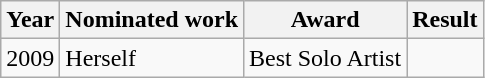<table class="wikitable">
<tr>
<th>Year</th>
<th>Nominated work</th>
<th>Award</th>
<th>Result</th>
</tr>
<tr>
<td>2009</td>
<td>Herself</td>
<td>Best Solo Artist</td>
<td></td>
</tr>
</table>
